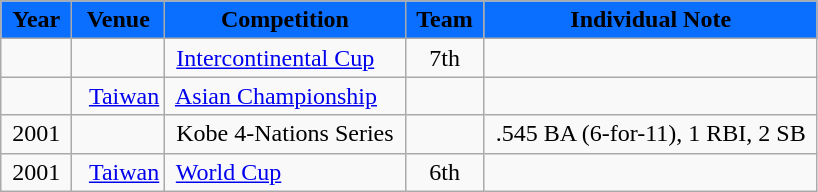<table class="wikitable">
<tr>
<th style="background:#0A6EFF"><span>Year</span></th>
<th style="background:#0A6EFF"><span>Venue</span></th>
<th style="background:#0A6EFF"><span>Competition</span></th>
<th style="background:#0A6EFF"><span> Team </span></th>
<th style="background:#0A6EFF"><span>Individual Note</span></th>
</tr>
<tr>
<td>  </td>
<td>  </td>
<td> <a href='#'>Intercontinental Cup</a></td>
<td style="text-align:center">7th</td>
<td></td>
</tr>
<tr>
<td>  </td>
<td>  <a href='#'>Taiwan</a></td>
<td> <a href='#'>Asian Championship</a></td>
<td style="text-align:center"></td>
<td></td>
</tr>
<tr>
<td> 2001 </td>
<td> </td>
<td> Kobe 4-Nations Series </td>
<td style="text-align:center"></td>
<td> .545 BA (6-for-11), 1 RBI, 2 SB </td>
</tr>
<tr>
<td> 2001 </td>
<td>  <a href='#'>Taiwan</a></td>
<td> <a href='#'>World Cup</a></td>
<td style="text-align:center">6th</td>
<td></td>
</tr>
</table>
